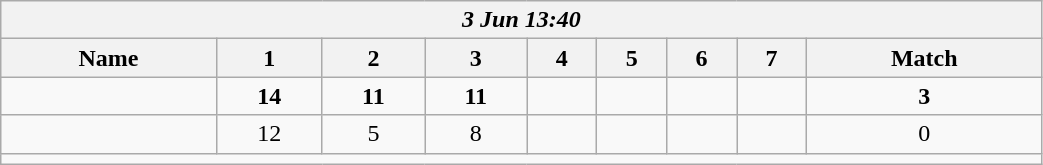<table class=wikitable style="text-align:center; width: 55%">
<tr>
<th colspan=17><em> 3 Jun 13:40</em></th>
</tr>
<tr>
<th>Name</th>
<th>1</th>
<th>2</th>
<th>3</th>
<th>4</th>
<th>5</th>
<th>6</th>
<th>7</th>
<th>Match</th>
</tr>
<tr>
<td style="text-align:left;"><strong></strong></td>
<td><strong>14</strong></td>
<td><strong>11</strong></td>
<td><strong>11</strong></td>
<td></td>
<td></td>
<td></td>
<td></td>
<td><strong>3</strong></td>
</tr>
<tr>
<td style="text-align:left;"></td>
<td>12</td>
<td>5</td>
<td>8</td>
<td></td>
<td></td>
<td></td>
<td></td>
<td>0</td>
</tr>
<tr>
<td colspan=17></td>
</tr>
</table>
